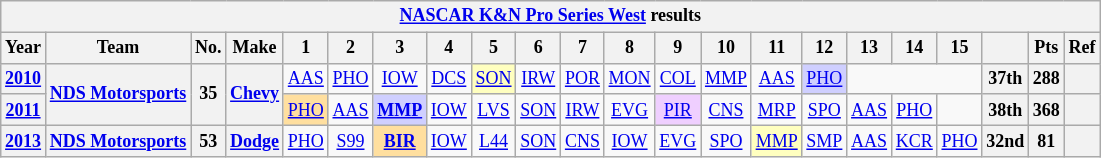<table class="wikitable" style="text-align:center; font-size:75%">
<tr>
<th colspan=22><a href='#'>NASCAR K&N Pro Series West</a> results</th>
</tr>
<tr>
<th>Year</th>
<th>Team</th>
<th>No.</th>
<th>Make</th>
<th>1</th>
<th>2</th>
<th>3</th>
<th>4</th>
<th>5</th>
<th>6</th>
<th>7</th>
<th>8</th>
<th>9</th>
<th>10</th>
<th>11</th>
<th>12</th>
<th>13</th>
<th>14</th>
<th>15</th>
<th></th>
<th>Pts</th>
<th>Ref</th>
</tr>
<tr>
<th><a href='#'>2010</a></th>
<th rowspan=2 nowrap><a href='#'>NDS Motorsports</a></th>
<th rowspan=2>35</th>
<th rowspan=2><a href='#'>Chevy</a></th>
<td><a href='#'>AAS</a></td>
<td><a href='#'>PHO</a></td>
<td><a href='#'>IOW</a></td>
<td><a href='#'>DCS</a></td>
<td style="background:#FFFFBF;"><a href='#'>SON</a><br></td>
<td><a href='#'>IRW</a></td>
<td><a href='#'>POR</a></td>
<td><a href='#'>MON</a></td>
<td><a href='#'>COL</a></td>
<td><a href='#'>MMP</a></td>
<td><a href='#'>AAS</a></td>
<td style="background:#CFCFFF;"><a href='#'>PHO</a><br></td>
<td colspan=3></td>
<th>37th</th>
<th>288</th>
<th></th>
</tr>
<tr>
<th><a href='#'>2011</a></th>
<td style="background:#FFDF9F;"><a href='#'>PHO</a><br></td>
<td><a href='#'>AAS</a></td>
<td style="background:#CFCFFF;"><strong><a href='#'>MMP</a></strong><br></td>
<td><a href='#'>IOW</a></td>
<td><a href='#'>LVS</a></td>
<td><a href='#'>SON</a></td>
<td><a href='#'>IRW</a></td>
<td><a href='#'>EVG</a></td>
<td style="background:#EFCFFF;"><a href='#'>PIR</a><br></td>
<td><a href='#'>CNS</a></td>
<td><a href='#'>MRP</a></td>
<td><a href='#'>SPO</a></td>
<td><a href='#'>AAS</a></td>
<td><a href='#'>PHO</a></td>
<td></td>
<th>38th</th>
<th>368</th>
<th></th>
</tr>
<tr>
<th><a href='#'>2013</a></th>
<th><a href='#'>NDS Motorsports</a></th>
<th>53</th>
<th><a href='#'>Dodge</a></th>
<td><a href='#'>PHO</a></td>
<td><a href='#'>S99</a></td>
<td style="background:#FFDF9F;"><strong><a href='#'>BIR</a></strong><br></td>
<td><a href='#'>IOW</a></td>
<td><a href='#'>L44</a></td>
<td><a href='#'>SON</a></td>
<td><a href='#'>CNS</a></td>
<td><a href='#'>IOW</a></td>
<td><a href='#'>EVG</a></td>
<td><a href='#'>SPO</a></td>
<td style="background:#FFFFBF;"><a href='#'>MMP</a><br></td>
<td><a href='#'>SMP</a></td>
<td><a href='#'>AAS</a></td>
<td><a href='#'>KCR</a></td>
<td><a href='#'>PHO</a></td>
<th>32nd</th>
<th>81</th>
<th></th>
</tr>
</table>
